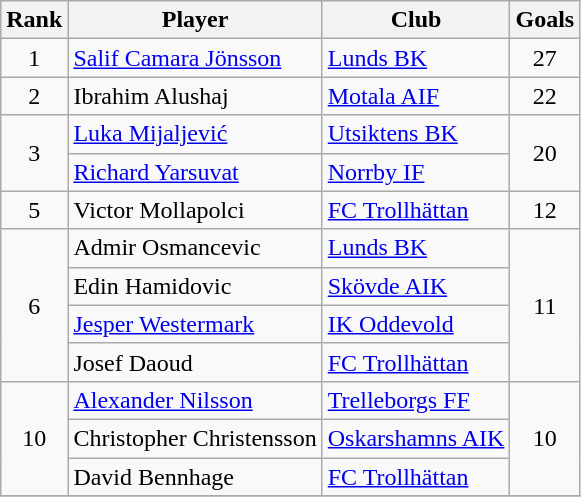<table class="wikitable" style="text-align:center">
<tr>
<th>Rank</th>
<th>Player</th>
<th>Club</th>
<th>Goals</th>
</tr>
<tr>
<td>1</td>
<td align="left"> <a href='#'>Salif Camara Jönsson</a></td>
<td align="left"><a href='#'>Lunds BK</a></td>
<td>27</td>
</tr>
<tr>
<td>2</td>
<td align="left"> Ibrahim Alushaj</td>
<td align="left"><a href='#'>Motala AIF</a></td>
<td>22</td>
</tr>
<tr>
<td rowspan="2">3</td>
<td align="left"> <a href='#'>Luka Mijaljević</a></td>
<td align="left"><a href='#'>Utsiktens BK</a></td>
<td rowspan="2">20</td>
</tr>
<tr>
<td align="left"> <a href='#'>Richard Yarsuvat</a></td>
<td align="left"><a href='#'>Norrby IF</a></td>
</tr>
<tr>
<td>5</td>
<td align="left"> Victor Mollapolci</td>
<td align="left"><a href='#'>FC Trollhättan</a></td>
<td>12</td>
</tr>
<tr>
<td rowspan="4">6</td>
<td align="left"> Admir Osmancevic</td>
<td align="left"><a href='#'>Lunds BK</a></td>
<td rowspan="4">11</td>
</tr>
<tr>
<td align="left"> Edin Hamidovic</td>
<td align="left"><a href='#'>Skövde AIK</a></td>
</tr>
<tr>
<td align="left"> <a href='#'>Jesper Westermark</a></td>
<td align="left"><a href='#'>IK Oddevold</a></td>
</tr>
<tr>
<td align="left"> Josef Daoud</td>
<td align="left"><a href='#'>FC Trollhättan</a></td>
</tr>
<tr>
<td rowspan="3">10</td>
<td align="left"> <a href='#'>Alexander Nilsson</a></td>
<td align="left"><a href='#'>Trelleborgs FF</a></td>
<td rowspan="3">10</td>
</tr>
<tr>
<td align="left"> Christopher Christensson</td>
<td align="left"><a href='#'>Oskarshamns AIK</a></td>
</tr>
<tr>
<td align="left"> David Bennhage</td>
<td align="left"><a href='#'>FC Trollhättan</a></td>
</tr>
<tr>
</tr>
</table>
